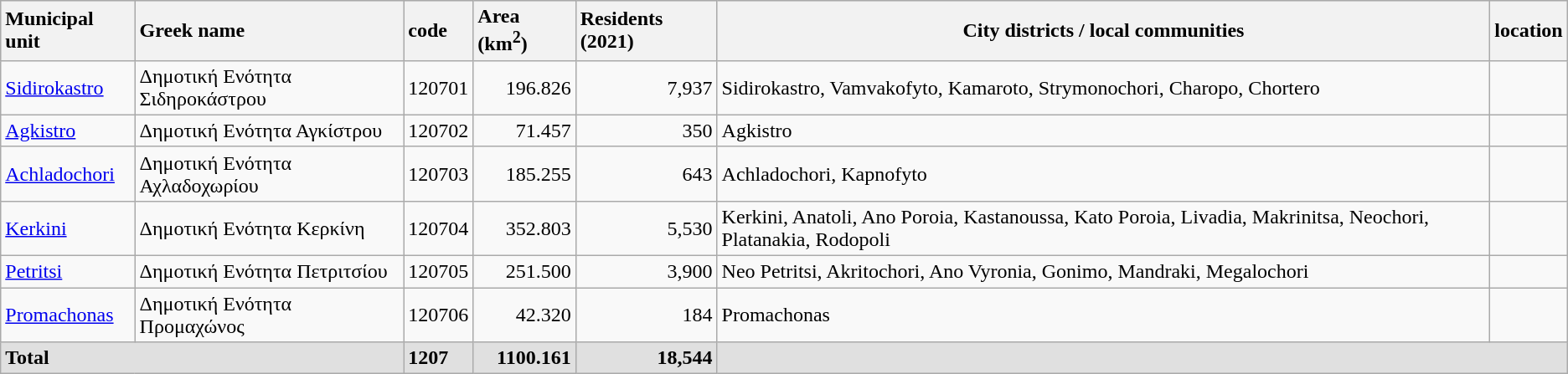<table class = "wikitable toptextcells sortable">
<tr bgcolor="#e0e0e0">
<th style = "text-align: left">Municipal unit</th>
<th style = "text-align: left">Greek name</th>
<th style = "text-align: left">code</th>
<th style = "text-align: left">Area (km<sup>2</sup>)</th>
<th style = "text-align: left">Residents (2021)</th>
<th class = "unsortable" align = "left">City districts / local communities<br></th>
<th class = "unsortable">location</th>
</tr>
<tr>
<td><a href='#'>Sidirokastro</a></td>
<td>Δημοτική Ενότητα Σιδηροκάστρου</td>
<td>120701</td>
<td style="text-align:right">196.826</td>
<td style="text-align:right">7,937</td>
<td>Sidirokastro, Vamvakofyto, Kamaroto, Strymonochori, Charopo, Chortero</td>
<td></td>
</tr>
<tr>
<td><a href='#'>Agkistro</a></td>
<td>Δημοτική Ενότητα Αγκίστρου</td>
<td>120702</td>
<td style="text-align:right">71.457</td>
<td style="text-align:right">350</td>
<td>Agkistro</td>
<td></td>
</tr>
<tr>
<td><a href='#'>Achladochori</a></td>
<td>Δημοτική Ενότητα Αχλαδοχωρίου</td>
<td>120703</td>
<td style="text-align:right">185.255</td>
<td style="text-align:right">643</td>
<td>Achladochori, Kapnofyto</td>
<td></td>
</tr>
<tr>
<td><a href='#'>Kerkini</a></td>
<td>Δημοτική Ενότητα Κερκίνη</td>
<td>120704</td>
<td style="text-align:right">352.803</td>
<td style="text-align:right">5,530</td>
<td>Kerkini, Anatoli, Ano Poroia, Kastanoussa, Kato Poroia, Livadia, Makrinitsa, Neochori, Platanakia, Rodopoli</td>
<td></td>
</tr>
<tr>
<td><a href='#'>Petritsi</a></td>
<td>Δημοτική Ενότητα Πετριτσίου</td>
<td>120705</td>
<td style="text-align:right">251.500</td>
<td style="text-align:right">3,900</td>
<td>Neo Petritsi, Akritochori, Ano Vyronia, Gonimo, Mandraki, Megalochori</td>
<td></td>
</tr>
<tr>
<td><a href='#'>Promachonas</a></td>
<td>Δημοτική Ενότητα Προμαχώνος</td>
<td>120706</td>
<td style = "text-align: right">42.320</td>
<td style = "text-align: right">184</td>
<td>Promachonas</td>
<td></td>
</tr>
<tr bgcolor="#e0e0e0">
<td colspan = "2"><strong>Total </strong></td>
<td style = "text-align: left"><strong>1207</strong></td>
<td style = "text-align: right"><strong>1100.161</strong></td>
<td style = "text-align: right"><strong>18,544</strong></td>
<td colspan = "2"></td>
</tr>
</table>
